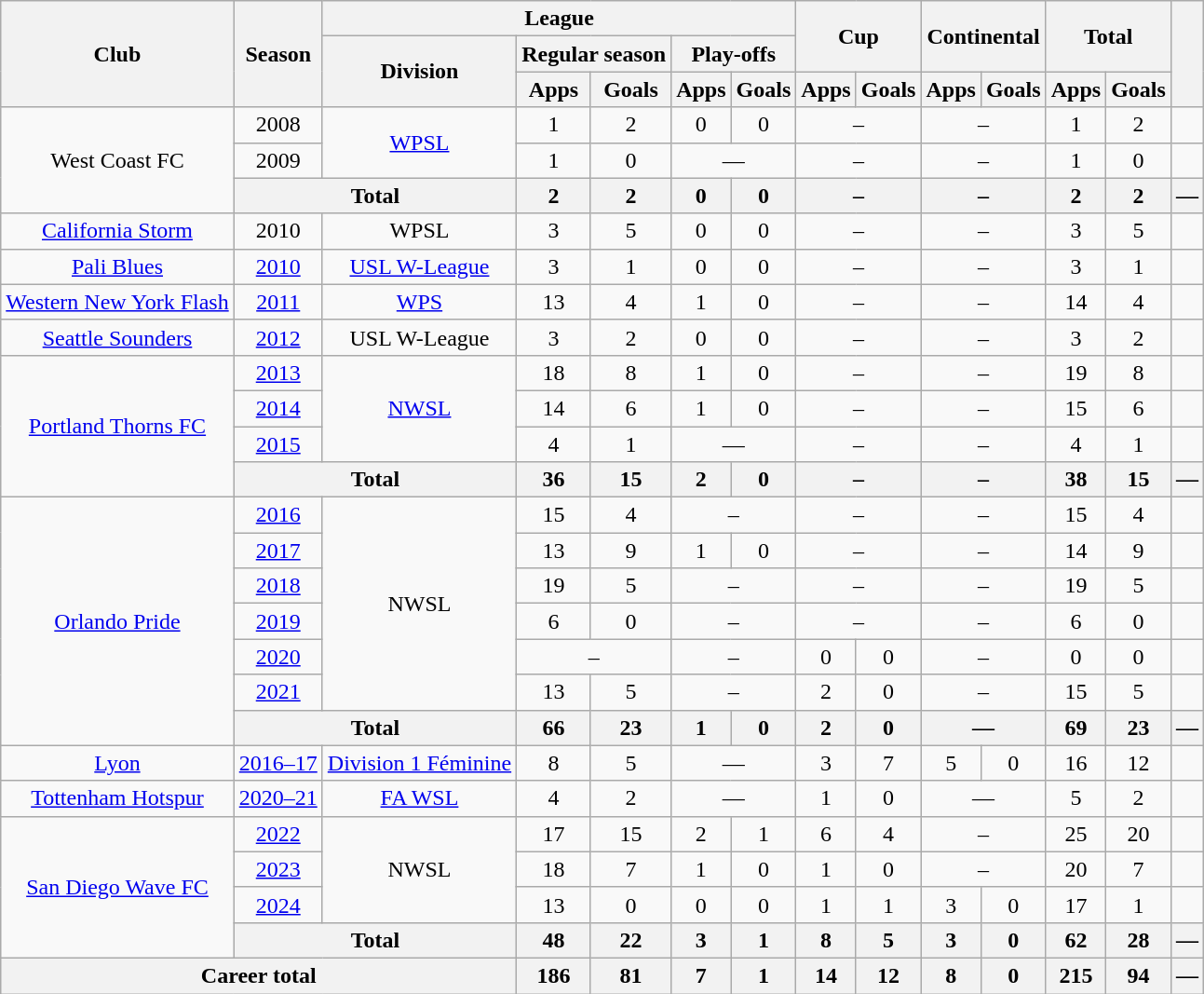<table class="wikitable" style="text-align:center">
<tr>
<th rowspan="3">Club</th>
<th rowspan="3">Season</th>
<th colspan="5">League</th>
<th colspan="2" rowspan="2">Cup</th>
<th colspan="2" rowspan="2">Continental</th>
<th colspan="2" rowspan="2">Total</th>
<th colspan="2" rowspan="3"></th>
</tr>
<tr>
<th rowspan="2">Division</th>
<th colspan="2">Regular season</th>
<th colspan="2">Play-offs</th>
</tr>
<tr>
<th>Apps</th>
<th>Goals</th>
<th>Apps</th>
<th>Goals</th>
<th>Apps</th>
<th>Goals</th>
<th>Apps</th>
<th>Goals</th>
<th>Apps</th>
<th>Goals</th>
</tr>
<tr>
<td rowspan="3">West Coast FC</td>
<td>2008</td>
<td rowspan="2"><a href='#'>WPSL</a></td>
<td>1</td>
<td>2</td>
<td>0</td>
<td>0</td>
<td colspan="2">–</td>
<td colspan="2">–</td>
<td>1</td>
<td>2</td>
<td></td>
</tr>
<tr>
<td>2009</td>
<td>1</td>
<td>0</td>
<td colspan="2">—</td>
<td colspan="2">–</td>
<td colspan="2">–</td>
<td>1</td>
<td>0</td>
<td></td>
</tr>
<tr>
<th colspan="2">Total</th>
<th>2</th>
<th>2</th>
<th>0</th>
<th>0</th>
<th colspan="2">–</th>
<th colspan="2">–</th>
<th>2</th>
<th>2</th>
<th>—</th>
</tr>
<tr>
<td><a href='#'>California Storm</a></td>
<td>2010</td>
<td>WPSL</td>
<td>3</td>
<td>5</td>
<td>0</td>
<td>0</td>
<td colspan="2">–</td>
<td colspan="2">–</td>
<td>3</td>
<td>5</td>
<td></td>
</tr>
<tr>
<td><a href='#'>Pali Blues</a></td>
<td><a href='#'>2010</a></td>
<td><a href='#'>USL W-League</a></td>
<td>3</td>
<td>1</td>
<td>0</td>
<td>0</td>
<td colspan="2">–</td>
<td colspan="2">–</td>
<td>3</td>
<td>1</td>
<td></td>
</tr>
<tr>
<td><a href='#'>Western New York Flash</a></td>
<td><a href='#'>2011</a></td>
<td><a href='#'>WPS</a></td>
<td>13</td>
<td>4</td>
<td>1</td>
<td>0</td>
<td colspan="2">–</td>
<td colspan="2">–</td>
<td>14</td>
<td>4</td>
<td></td>
</tr>
<tr>
<td><a href='#'>Seattle Sounders</a></td>
<td><a href='#'>2012</a></td>
<td>USL W-League</td>
<td>3</td>
<td>2</td>
<td>0</td>
<td>0</td>
<td colspan="2">–</td>
<td colspan="2">–</td>
<td>3</td>
<td>2</td>
<td></td>
</tr>
<tr>
<td rowspan="4"><a href='#'>Portland Thorns FC</a></td>
<td><a href='#'>2013</a></td>
<td rowspan="3"><a href='#'>NWSL</a></td>
<td>18</td>
<td>8</td>
<td>1</td>
<td>0</td>
<td colspan="2">–</td>
<td colspan="2">–</td>
<td>19</td>
<td>8</td>
<td></td>
</tr>
<tr>
<td><a href='#'>2014</a></td>
<td>14</td>
<td>6</td>
<td>1</td>
<td>0</td>
<td colspan="2">–</td>
<td colspan="2">–</td>
<td>15</td>
<td>6</td>
<td></td>
</tr>
<tr>
<td><a href='#'>2015</a></td>
<td>4</td>
<td>1</td>
<td colspan="2">—</td>
<td colspan="2">–</td>
<td colspan="2">–</td>
<td>4</td>
<td>1</td>
<td></td>
</tr>
<tr>
<th colspan="2">Total</th>
<th>36</th>
<th>15</th>
<th>2</th>
<th>0</th>
<th colspan="2">–</th>
<th colspan="2">–</th>
<th>38</th>
<th>15</th>
<th>—</th>
</tr>
<tr>
<td rowspan="7"><a href='#'>Orlando Pride</a></td>
<td><a href='#'>2016</a></td>
<td rowspan="6">NWSL</td>
<td>15</td>
<td>4</td>
<td colspan="2">–</td>
<td colspan="2">–</td>
<td colspan="2">–</td>
<td>15</td>
<td>4</td>
<td></td>
</tr>
<tr>
<td><a href='#'>2017</a></td>
<td>13</td>
<td>9</td>
<td>1</td>
<td>0</td>
<td colspan="2">–</td>
<td colspan="2">–</td>
<td>14</td>
<td>9</td>
<td></td>
</tr>
<tr>
<td><a href='#'>2018</a></td>
<td>19</td>
<td>5</td>
<td colspan="2">–</td>
<td colspan="2">–</td>
<td colspan="2">–</td>
<td>19</td>
<td>5</td>
<td></td>
</tr>
<tr>
<td><a href='#'>2019</a></td>
<td>6</td>
<td>0</td>
<td colspan="2">–</td>
<td colspan="2">–</td>
<td colspan="2">–</td>
<td>6</td>
<td>0</td>
<td></td>
</tr>
<tr>
<td><a href='#'>2020</a></td>
<td colspan="2">–</td>
<td colspan="2">–</td>
<td>0</td>
<td>0</td>
<td colspan="2">–</td>
<td>0</td>
<td>0</td>
<td></td>
</tr>
<tr>
<td><a href='#'>2021</a></td>
<td>13</td>
<td>5</td>
<td colspan="2">–</td>
<td>2</td>
<td>0</td>
<td colspan="2">–</td>
<td>15</td>
<td>5</td>
<td></td>
</tr>
<tr>
<th colspan="2">Total</th>
<th>66</th>
<th>23</th>
<th>1</th>
<th>0</th>
<th>2</th>
<th>0</th>
<th colspan="2">—</th>
<th>69</th>
<th>23</th>
<th>—</th>
</tr>
<tr>
<td><a href='#'>Lyon</a></td>
<td><a href='#'>2016–17</a></td>
<td><a href='#'>Division 1 Féminine</a></td>
<td>8</td>
<td>5</td>
<td colspan="2">—</td>
<td>3</td>
<td>7</td>
<td>5</td>
<td>0</td>
<td>16</td>
<td>12</td>
<td></td>
</tr>
<tr>
<td><a href='#'>Tottenham Hotspur</a></td>
<td><a href='#'>2020–21</a></td>
<td><a href='#'>FA WSL</a></td>
<td>4</td>
<td>2</td>
<td colspan="2">—</td>
<td>1</td>
<td>0</td>
<td colspan="2">—</td>
<td>5</td>
<td>2</td>
<td></td>
</tr>
<tr>
<td rowspan="4"><a href='#'>San Diego Wave FC</a></td>
<td><a href='#'>2022</a></td>
<td rowspan="3">NWSL</td>
<td>17</td>
<td>15</td>
<td>2</td>
<td>1</td>
<td>6</td>
<td>4</td>
<td colspan="2">–</td>
<td>25</td>
<td>20</td>
<td></td>
</tr>
<tr>
<td><a href='#'>2023</a></td>
<td>18</td>
<td>7</td>
<td>1</td>
<td>0</td>
<td>1</td>
<td>0</td>
<td colspan="2">–</td>
<td>20</td>
<td>7</td>
<td></td>
</tr>
<tr>
<td><a href='#'>2024</a></td>
<td>13</td>
<td>0</td>
<td>0</td>
<td>0</td>
<td>1</td>
<td>1</td>
<td>3</td>
<td>0</td>
<td>17</td>
<td>1</td>
<td></td>
</tr>
<tr>
<th colspan="2">Total</th>
<th>48</th>
<th>22</th>
<th>3</th>
<th>1</th>
<th>8</th>
<th>5</th>
<th>3</th>
<th>0</th>
<th>62</th>
<th>28</th>
<th>—</th>
</tr>
<tr>
<th colspan="3">Career total</th>
<th>186</th>
<th>81</th>
<th>7</th>
<th>1</th>
<th>14</th>
<th>12</th>
<th>8</th>
<th>0</th>
<th>215</th>
<th>94</th>
<th>—</th>
</tr>
</table>
